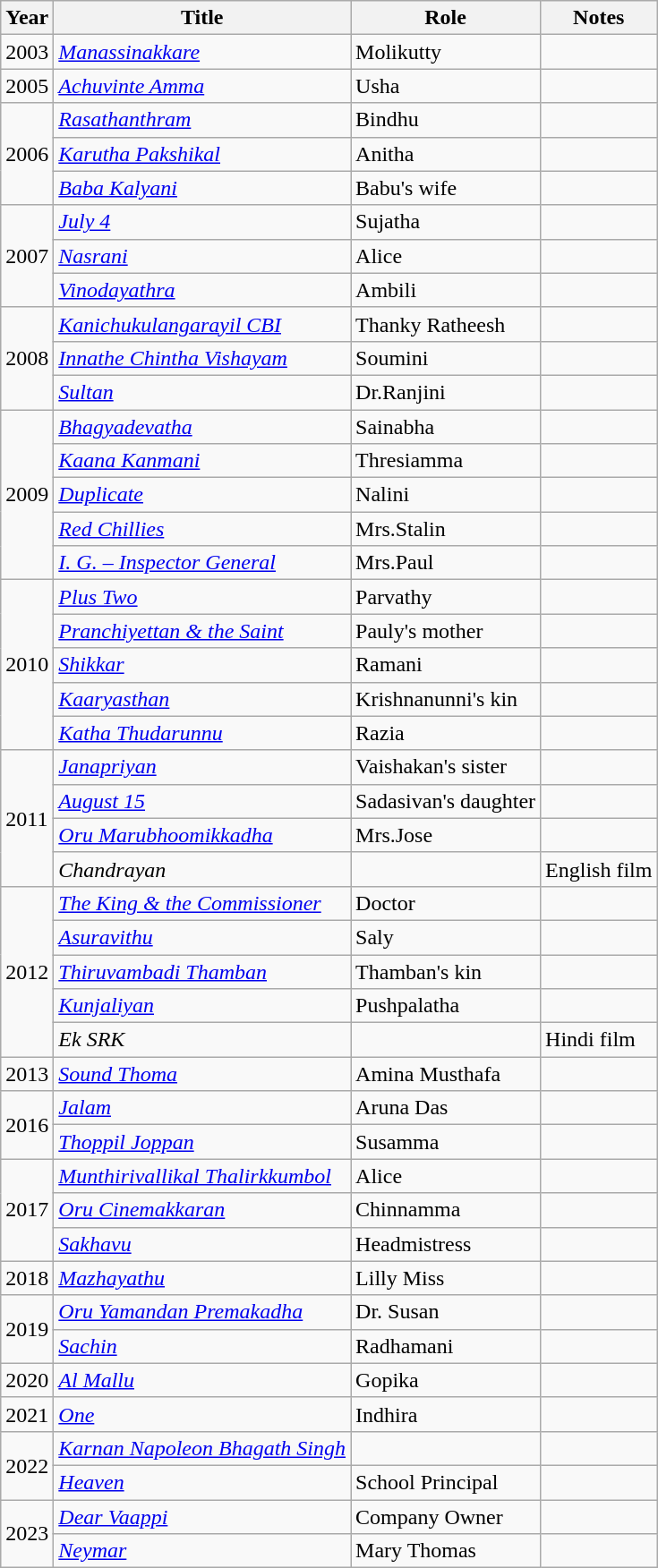<table class="wikitable sortable">
<tr>
<th scope="col">Year</th>
<th scope="col">Title</th>
<th scope="col">Role</th>
<th class="unsortable" scope="col">Notes</th>
</tr>
<tr>
<td>2003</td>
<td><em><a href='#'>Manassinakkare</a></em></td>
<td>Molikutty</td>
<td></td>
</tr>
<tr>
<td>2005</td>
<td><em><a href='#'>Achuvinte Amma</a></em></td>
<td>Usha</td>
<td></td>
</tr>
<tr>
<td rowspan=3>2006</td>
<td><em><a href='#'>Rasathanthram</a></em></td>
<td>Bindhu</td>
<td></td>
</tr>
<tr>
<td><em><a href='#'>Karutha Pakshikal</a></em></td>
<td>Anitha</td>
<td></td>
</tr>
<tr>
<td><em><a href='#'>Baba Kalyani</a></em></td>
<td>Babu's wife</td>
<td></td>
</tr>
<tr>
<td rowspan=3>2007</td>
<td><em><a href='#'>July 4</a></em></td>
<td>Sujatha</td>
<td></td>
</tr>
<tr>
<td><em><a href='#'>Nasrani</a></em></td>
<td>Alice</td>
<td></td>
</tr>
<tr>
<td><em><a href='#'>Vinodayathra</a></em></td>
<td>Ambili</td>
<td></td>
</tr>
<tr>
<td rowspan=3>2008</td>
<td><em><a href='#'>Kanichukulangarayil CBI</a></em></td>
<td>Thanky Ratheesh</td>
<td></td>
</tr>
<tr>
<td><em><a href='#'>Innathe Chintha Vishayam</a></em></td>
<td>Soumini</td>
<td></td>
</tr>
<tr>
<td><em><a href='#'>Sultan</a></em></td>
<td>Dr.Ranjini</td>
<td></td>
</tr>
<tr>
<td rowspan=5>2009</td>
<td><em><a href='#'>Bhagyadevatha</a></em></td>
<td>Sainabha</td>
<td></td>
</tr>
<tr>
<td><em><a href='#'>Kaana Kanmani</a></em></td>
<td>Thresiamma</td>
<td></td>
</tr>
<tr>
<td><em><a href='#'>Duplicate</a></em></td>
<td>Nalini</td>
<td></td>
</tr>
<tr>
<td><em><a href='#'>Red Chillies</a></em></td>
<td>Mrs.Stalin</td>
<td></td>
</tr>
<tr>
<td><em><a href='#'>I. G. – Inspector General</a></em></td>
<td>Mrs.Paul</td>
<td></td>
</tr>
<tr>
<td rowspan=5>2010</td>
<td><em><a href='#'>Plus Two</a></em></td>
<td>Parvathy</td>
<td></td>
</tr>
<tr>
<td><em><a href='#'>Pranchiyettan & the Saint</a></em></td>
<td>Pauly's mother</td>
<td></td>
</tr>
<tr>
<td><em><a href='#'>Shikkar</a></em></td>
<td>Ramani</td>
<td></td>
</tr>
<tr>
<td><em><a href='#'>Kaaryasthan</a></em></td>
<td>Krishnanunni's kin</td>
<td></td>
</tr>
<tr>
<td><em><a href='#'>Katha Thudarunnu</a></em></td>
<td>Razia</td>
<td></td>
</tr>
<tr>
<td rowspan=4>2011</td>
<td><em><a href='#'>Janapriyan</a></em></td>
<td>Vaishakan's sister</td>
<td></td>
</tr>
<tr>
<td><em><a href='#'>August 15</a></em></td>
<td>Sadasivan's daughter</td>
<td></td>
</tr>
<tr>
<td><em><a href='#'>Oru Marubhoomikkadha</a></em></td>
<td>Mrs.Jose</td>
<td></td>
</tr>
<tr>
<td><em>Chandrayan</em></td>
<td></td>
<td>English film</td>
</tr>
<tr>
<td rowspan=5>2012</td>
<td><em><a href='#'>The King & the Commissioner</a></em></td>
<td>Doctor</td>
<td></td>
</tr>
<tr>
<td><em><a href='#'>Asuravithu</a></em></td>
<td>Saly</td>
<td></td>
</tr>
<tr>
<td><em><a href='#'>Thiruvambadi Thamban</a></em></td>
<td>Thamban's kin</td>
<td></td>
</tr>
<tr>
<td><em><a href='#'>Kunjaliyan</a></em></td>
<td>Pushpalatha</td>
<td></td>
</tr>
<tr>
<td><em>Ek SRK</em></td>
<td></td>
<td>Hindi film</td>
</tr>
<tr>
<td>2013</td>
<td><em><a href='#'>Sound Thoma</a></em></td>
<td>Amina Musthafa</td>
<td></td>
</tr>
<tr>
<td rowspan=2>2016</td>
<td><em><a href='#'>Jalam</a></em></td>
<td>Aruna Das</td>
<td></td>
</tr>
<tr>
<td><em><a href='#'>Thoppil Joppan</a></em></td>
<td>Susamma</td>
<td></td>
</tr>
<tr>
<td rowspan=3>2017</td>
<td><em><a href='#'>Munthirivallikal Thalirkkumbol</a></em></td>
<td>Alice</td>
<td></td>
</tr>
<tr>
<td><em><a href='#'>Oru Cinemakkaran</a></em></td>
<td>Chinnamma</td>
<td></td>
</tr>
<tr>
<td><em><a href='#'>Sakhavu</a></em></td>
<td>Headmistress</td>
<td></td>
</tr>
<tr>
<td>2018</td>
<td><em><a href='#'>Mazhayathu</a></em></td>
<td>Lilly Miss</td>
<td></td>
</tr>
<tr>
<td rowspan=2>2019</td>
<td><em><a href='#'>Oru Yamandan Premakadha</a></em></td>
<td>Dr. Susan</td>
<td></td>
</tr>
<tr>
<td><em><a href='#'>Sachin</a></em></td>
<td>Radhamani</td>
<td></td>
</tr>
<tr>
<td>2020</td>
<td><em><a href='#'>Al Mallu</a></em></td>
<td>Gopika</td>
<td></td>
</tr>
<tr>
<td>2021</td>
<td><em><a href='#'>One</a></em></td>
<td>Indhira</td>
<td></td>
</tr>
<tr>
<td rowspan=2>2022</td>
<td><em><a href='#'>Karnan Napoleon Bhagath Singh</a></em></td>
<td></td>
<td></td>
</tr>
<tr>
<td><em><a href='#'>Heaven</a></em></td>
<td>School Principal</td>
<td></td>
</tr>
<tr>
<td rowspan=2>2023</td>
<td><em><a href='#'>Dear Vaappi</a></em></td>
<td>Company Owner</td>
<td></td>
</tr>
<tr>
<td><em><a href='#'>Neymar</a></em></td>
<td>Mary Thomas</td>
<td></td>
</tr>
</table>
